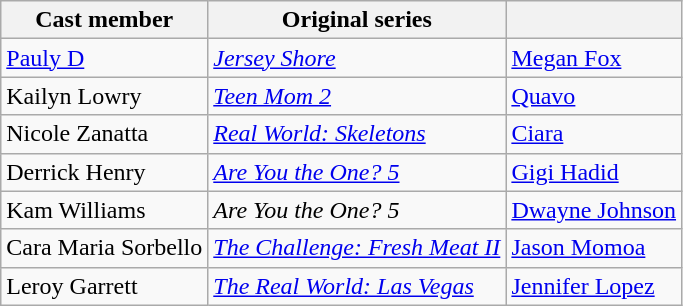<table class="wikitable">
<tr>
<th>Cast member</th>
<th>Original series</th>
<th></th>
</tr>
<tr>
<td><a href='#'>Pauly D</a></td>
<td><em><a href='#'>Jersey Shore</a></em></td>
<td><a href='#'>Megan Fox</a></td>
</tr>
<tr>
<td>Kailyn Lowry</td>
<td><em><a href='#'>Teen Mom 2</a></em></td>
<td><a href='#'>Quavo</a></td>
</tr>
<tr>
<td>Nicole Zanatta</td>
<td><em><a href='#'>Real World: Skeletons</a></em></td>
<td><a href='#'>Ciara</a></td>
</tr>
<tr>
<td>Derrick Henry</td>
<td><em><a href='#'>Are You the One? 5</a></em></td>
<td><a href='#'>Gigi Hadid</a></td>
</tr>
<tr>
<td>Kam Williams</td>
<td><em>Are You the One? 5</em></td>
<td nowrap><a href='#'>Dwayne Johnson</a></td>
</tr>
<tr>
<td nowrap>Cara Maria Sorbello</td>
<td nowrap><em><a href='#'>The Challenge: Fresh Meat II</a></em></td>
<td><a href='#'>Jason Momoa</a></td>
</tr>
<tr>
<td>Leroy Garrett</td>
<td nowrap><em><a href='#'>The Real World: Las Vegas</a></em></td>
<td nowrap><a href='#'>Jennifer Lopez</a></td>
</tr>
</table>
